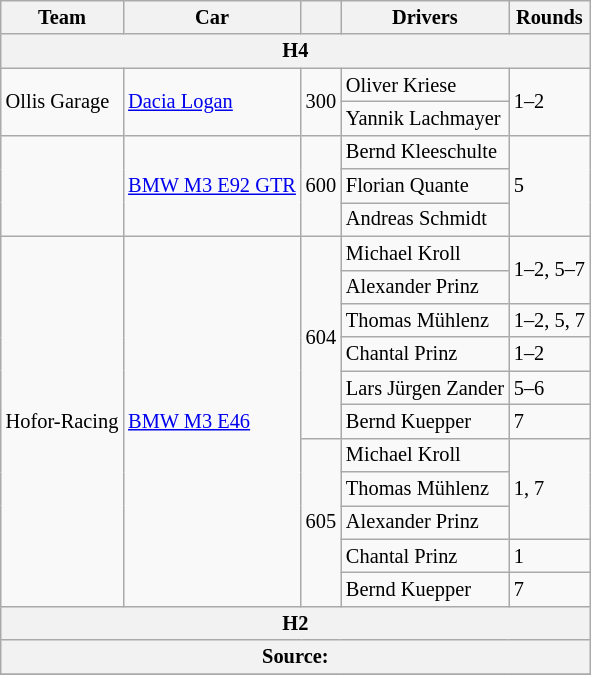<table class="wikitable" style="font-size: 85%;">
<tr>
<th>Team</th>
<th>Car</th>
<th></th>
<th>Drivers</th>
<th>Rounds</th>
</tr>
<tr>
<th colspan="5">H4</th>
</tr>
<tr>
<td rowspan="2"> Ollis Garage</td>
<td rowspan="2"><a href='#'>Dacia Logan</a></td>
<td rowspan="2" align="center">300</td>
<td> Oliver Kriese</td>
<td rowspan="2">1–2</td>
</tr>
<tr>
<td> Yannik Lachmayer</td>
</tr>
<tr>
<td rowspan="3"></td>
<td rowspan="3"><a href='#'>BMW M3 E92 GTR</a></td>
<td rowspan="3" align="center">600</td>
<td> Bernd Kleeschulte</td>
<td rowspan="3">5</td>
</tr>
<tr>
<td> Florian Quante</td>
</tr>
<tr>
<td> Andreas Schmidt</td>
</tr>
<tr>
<td rowspan="11"> Hofor-Racing</td>
<td rowspan="11"><a href='#'>BMW M3 E46</a></td>
<td rowspan="6" align="center">604</td>
<td> Michael Kroll</td>
<td rowspan="2">1–2, 5–7</td>
</tr>
<tr>
<td> Alexander Prinz</td>
</tr>
<tr>
<td> Thomas Mühlenz</td>
<td rowspan="1">1–2, 5, 7</td>
</tr>
<tr>
<td> Chantal Prinz</td>
<td rowspan="1">1–2</td>
</tr>
<tr>
<td> Lars Jürgen Zander</td>
<td rowspan="1">5–6</td>
</tr>
<tr>
<td> Bernd Kuepper</td>
<td rowspan="1">7</td>
</tr>
<tr>
<td rowspan="5" align="center">605</td>
<td> Michael Kroll</td>
<td rowspan="3">1, 7</td>
</tr>
<tr>
<td> Thomas Mühlenz</td>
</tr>
<tr>
<td> Alexander Prinz</td>
</tr>
<tr>
<td> Chantal Prinz</td>
<td rowspan="1">1</td>
</tr>
<tr>
<td> Bernd Kuepper</td>
<td rowspan="1">7</td>
</tr>
<tr>
<th colspan="5">H2</th>
</tr>
<tr>
<th colspan="5">Source:</th>
</tr>
<tr>
</tr>
</table>
